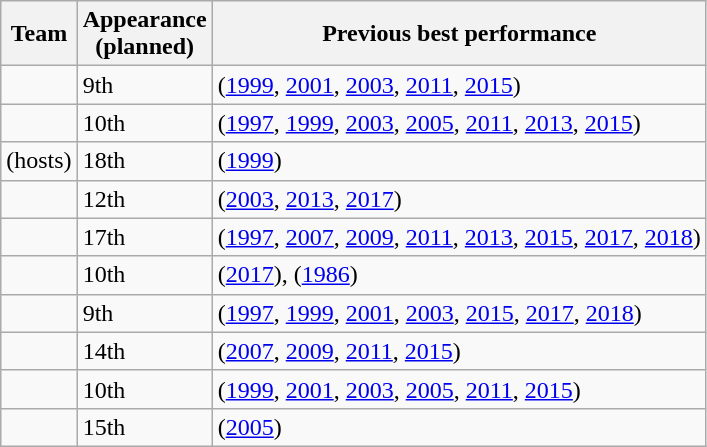<table class="wikitable sortable" style="text-align: left;">
<tr>
<th>Team</th>
<th data-sort-type="number">Appearance<br>(planned)</th>
<th>Previous best performance</th>
</tr>
<tr>
<td></td>
<td>9th</td>
<td> (<a href='#'>1999</a>, <a href='#'>2001</a>, <a href='#'>2003</a>, <a href='#'>2011</a>, <a href='#'>2015</a>)</td>
</tr>
<tr>
<td></td>
<td>10th</td>
<td> (<a href='#'>1997</a>, <a href='#'>1999</a>, <a href='#'>2003</a>, <a href='#'>2005</a>, <a href='#'>2011</a>, <a href='#'>2013</a>, <a href='#'>2015</a>)</td>
</tr>
<tr>
<td> (hosts)</td>
<td>18th</td>
<td> (<a href='#'>1999</a>)</td>
</tr>
<tr>
<td></td>
<td>12th</td>
<td> (<a href='#'>2003</a>, <a href='#'>2013</a>, <a href='#'>2017</a>)</td>
</tr>
<tr>
<td></td>
<td>17th</td>
<td> (<a href='#'>1997</a>, <a href='#'>2007</a>, <a href='#'>2009</a>, <a href='#'>2011</a>, <a href='#'>2013</a>, <a href='#'>2015</a>, <a href='#'>2017</a>, <a href='#'>2018</a>)</td>
</tr>
<tr>
<td></td>
<td>10th</td>
<td> (<a href='#'>2017</a>),  (<a href='#'>1986</a>)</td>
</tr>
<tr>
<td></td>
<td>9th</td>
<td> (<a href='#'>1997</a>, <a href='#'>1999</a>, <a href='#'>2001</a>, <a href='#'>2003</a>, <a href='#'>2015</a>, <a href='#'>2017</a>, <a href='#'>2018</a>)</td>
</tr>
<tr>
<td></td>
<td>14th</td>
<td> (<a href='#'>2007</a>, <a href='#'>2009</a>, <a href='#'>2011</a>, <a href='#'>2015</a>)</td>
</tr>
<tr>
<td></td>
<td>10th</td>
<td> (<a href='#'>1999</a>, <a href='#'>2001</a>, <a href='#'>2003</a>, <a href='#'>2005</a>, <a href='#'>2011</a>, <a href='#'>2015</a>)</td>
</tr>
<tr>
<td></td>
<td>15th</td>
<td> (<a href='#'>2005</a>)</td>
</tr>
</table>
